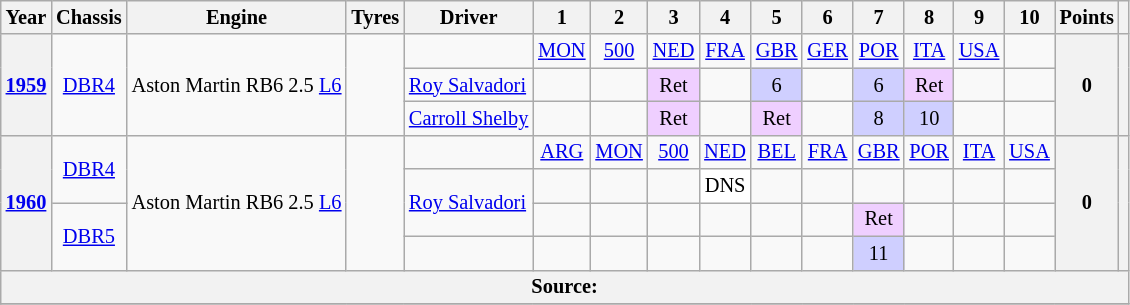<table class="wikitable" style="text-align:center; font-size:85%;">
<tr>
<th>Year</th>
<th>Chassis</th>
<th>Engine</th>
<th>Tyres</th>
<th>Driver</th>
<th>1</th>
<th>2</th>
<th>3</th>
<th>4</th>
<th>5</th>
<th>6</th>
<th>7</th>
<th>8</th>
<th>9</th>
<th>10</th>
<th>Points</th>
<th></th>
</tr>
<tr>
<th rowspan="3"><a href='#'>1959</a></th>
<td rowspan="3"><a href='#'>DBR4</a></td>
<td rowspan="3">Aston Martin RB6 2.5 <a href='#'>L6</a></td>
<td rowspan="3"></td>
<td></td>
<td><a href='#'>MON</a></td>
<td><a href='#'>500</a></td>
<td><a href='#'>NED</a></td>
<td><a href='#'>FRA</a></td>
<td><a href='#'>GBR</a></td>
<td><a href='#'>GER</a></td>
<td><a href='#'>POR</a></td>
<td><a href='#'>ITA</a></td>
<td><a href='#'>USA</a></td>
<td></td>
<th rowspan="3">0</th>
<th rowspan="3"></th>
</tr>
<tr>
<td align="left"> <a href='#'>Roy Salvadori</a></td>
<td></td>
<td></td>
<td style="background:#efcfff;">Ret</td>
<td></td>
<td style="background:#cfcfff;">6</td>
<td></td>
<td style="background:#cfcfff;">6</td>
<td style="background:#efcfff;">Ret</td>
<td></td>
<td></td>
</tr>
<tr>
<td align="left"> <a href='#'>Carroll Shelby</a></td>
<td></td>
<td></td>
<td style="background:#efcfff;">Ret</td>
<td></td>
<td style="background:#efcfff;">Ret</td>
<td></td>
<td style="background:#cfcfff;">8</td>
<td style="background:#cfcfff;">10</td>
<td></td>
<td></td>
</tr>
<tr>
<th rowspan="4"><a href='#'>1960</a></th>
<td rowspan="2"><a href='#'>DBR4</a></td>
<td rowspan="4">Aston Martin RB6 2.5 <a href='#'>L6</a></td>
<td rowspan="4"></td>
<td></td>
<td><a href='#'>ARG</a></td>
<td><a href='#'>MON</a></td>
<td><a href='#'>500</a></td>
<td><a href='#'>NED</a></td>
<td><a href='#'>BEL</a></td>
<td><a href='#'>FRA</a></td>
<td><a href='#'>GBR</a></td>
<td><a href='#'>POR</a></td>
<td><a href='#'>ITA</a></td>
<td><a href='#'>USA</a></td>
<th rowspan="4">0</th>
<th rowspan="4"></th>
</tr>
<tr>
<td rowspan=2 align="left"> <a href='#'>Roy Salvadori</a></td>
<td></td>
<td></td>
<td></td>
<td style="background:#FFFFFF;">DNS</td>
<td></td>
<td></td>
<td></td>
<td></td>
<td></td>
<td></td>
</tr>
<tr>
<td rowspan=2><a href='#'>DBR5</a></td>
<td></td>
<td></td>
<td></td>
<td></td>
<td></td>
<td></td>
<td style="background:#efcfff;">Ret</td>
<td></td>
<td></td>
<td></td>
</tr>
<tr>
<td align="left"></td>
<td></td>
<td></td>
<td></td>
<td></td>
<td></td>
<td></td>
<td style="background:#cfcfff;">11</td>
<td></td>
<td></td>
<td></td>
</tr>
<tr>
<th colspan="17">Source:</th>
</tr>
<tr>
</tr>
</table>
